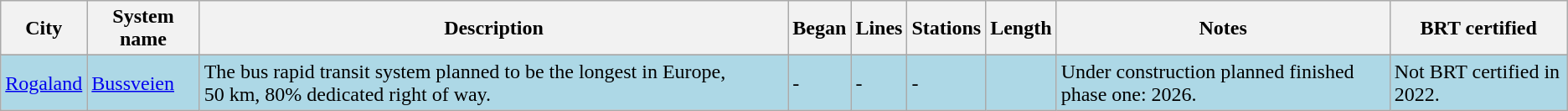<table class="wikitable">
<tr>
<th>City</th>
<th>System name</th>
<th>Description</th>
<th>Began</th>
<th>Lines</th>
<th>Stations</th>
<th>Length</th>
<th>Notes</th>
<th>BRT certified</th>
</tr>
<tr>
</tr>
<tr style="background:lightblue;">
<td><a href='#'>Rogaland</a></td>
<td><a href='#'>Bussveien</a></td>
<td>The bus rapid transit system planned to be the longest in Europe, 50 km, 80% dedicated right of way.</td>
<td>-</td>
<td>-</td>
<td>-</td>
<td></td>
<td>Under construction planned finished phase one: 2026.</td>
<td>Not BRT certified in 2022.</td>
</tr>
</table>
